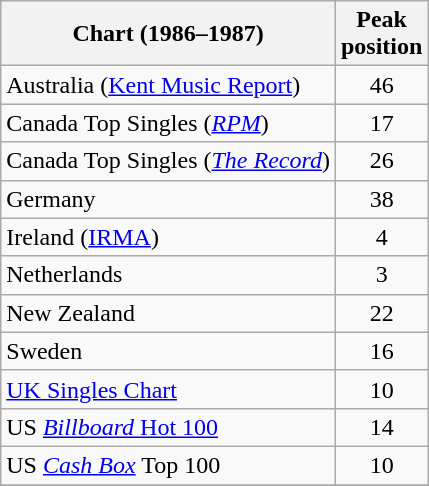<table class="wikitable sortable">
<tr>
<th>Chart (1986–1987)</th>
<th>Peak<br>position</th>
</tr>
<tr>
<td>Australia (<a href='#'>Kent Music Report</a>)</td>
<td align="center">46</td>
</tr>
<tr>
<td align="left">Canada Top Singles (<em><a href='#'>RPM</a></em>)</td>
<td align="center">17</td>
</tr>
<tr>
<td align="left">Canada Top Singles (<em><a href='#'>The Record</a></em>)</td>
<td align="center">26</td>
</tr>
<tr>
<td>Germany</td>
<td align="center">38</td>
</tr>
<tr>
<td align="left">Ireland (<a href='#'>IRMA</a>)</td>
<td align="center">4</td>
</tr>
<tr>
<td>Netherlands</td>
<td align="center">3</td>
</tr>
<tr>
<td>New Zealand</td>
<td align="center">22</td>
</tr>
<tr>
<td>Sweden</td>
<td align="center">16</td>
</tr>
<tr>
<td><a href='#'>UK Singles Chart</a></td>
<td align="center">10</td>
</tr>
<tr>
<td>US <a href='#'><em>Billboard</em> Hot 100</a></td>
<td align="center">14</td>
</tr>
<tr>
<td>US <a href='#'><em>Cash Box</em></a> Top 100</td>
<td align="center">10</td>
</tr>
<tr>
</tr>
</table>
